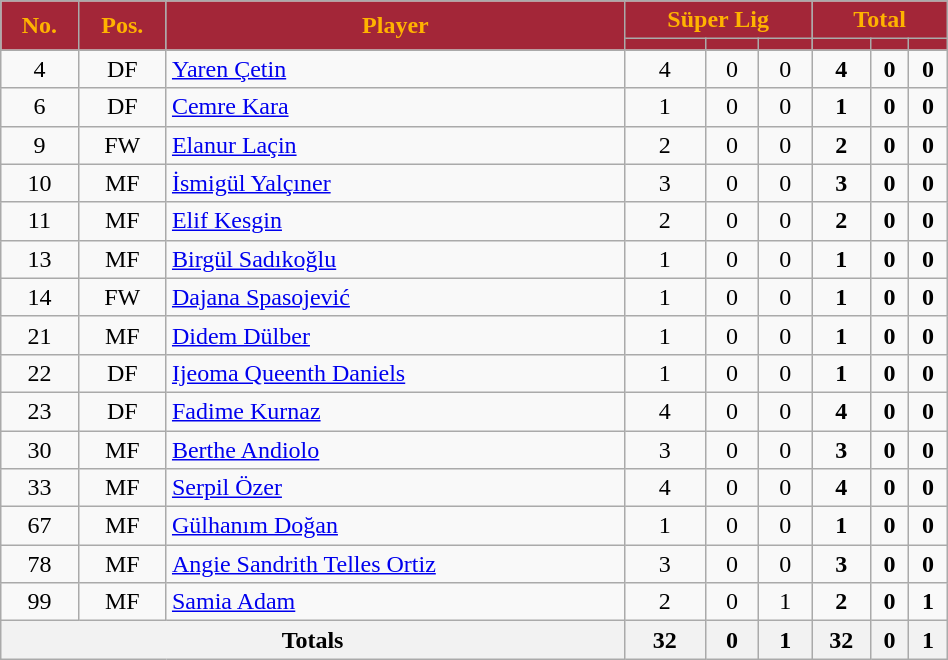<table class="wikitable sortable" style="text-align:center;width:50%;">
<tr>
<th rowspan=2 style=background-color:#A32638;color:#FFB300>No.</th>
<th rowspan=2 style=background-color:#A32638;color:#FFB300>Pos.</th>
<th rowspan=2 style=background-color:#A32638;color:#FFB300>Player</th>
<th colspan=3 style=background:#A32638;color:#FFB300>Süper Lig</th>
<th colspan=3 style=background:#A32638;color:#FFB300>Total</th>
</tr>
<tr>
<th style=background-color:#A32638;color:#FFB300></th>
<th style=background-color:#A32638;color:#FFB300></th>
<th style=background-color:#A32638;color:#FFB300></th>
<th style=background-color:#A32638;color:#FFB300></th>
<th style=background-color:#A32638;color:#FFB300></th>
<th style=background-color:#A32638;color:#FFB300></th>
</tr>
<tr>
<td>4</td>
<td>DF</td>
<td align=left> <a href='#'>Yaren Çetin</a></td>
<td>4</td>
<td>0</td>
<td>0</td>
<td><strong>4</strong></td>
<td><strong>0</strong></td>
<td><strong>0</strong></td>
</tr>
<tr>
<td>6</td>
<td>DF</td>
<td align=left> <a href='#'>Cemre Kara</a></td>
<td>1</td>
<td>0</td>
<td>0</td>
<td><strong>1</strong></td>
<td><strong>0</strong></td>
<td><strong>0</strong></td>
</tr>
<tr>
<td>9</td>
<td>FW</td>
<td align=left> <a href='#'>Elanur Laçin</a></td>
<td>2</td>
<td>0</td>
<td>0</td>
<td><strong>2</strong></td>
<td><strong>0</strong></td>
<td><strong>0</strong></td>
</tr>
<tr>
<td>10</td>
<td>MF</td>
<td align=left> <a href='#'>İsmigül Yalçıner</a></td>
<td>3</td>
<td>0</td>
<td>0</td>
<td><strong>3</strong></td>
<td><strong>0</strong></td>
<td><strong>0</strong></td>
</tr>
<tr>
<td>11</td>
<td>MF</td>
<td align=left> <a href='#'>Elif Kesgin</a></td>
<td>2</td>
<td>0</td>
<td>0</td>
<td><strong>2</strong></td>
<td><strong>0</strong></td>
<td><strong>0</strong></td>
</tr>
<tr>
<td>13</td>
<td>MF</td>
<td align=left> <a href='#'>Birgül Sadıkoğlu</a></td>
<td>1</td>
<td>0</td>
<td>0</td>
<td><strong>1</strong></td>
<td><strong>0</strong></td>
<td><strong>0</strong></td>
</tr>
<tr>
<td>14</td>
<td>FW</td>
<td align=left> <a href='#'>Dajana Spasojević</a></td>
<td>1</td>
<td>0</td>
<td>0</td>
<td><strong>1</strong></td>
<td><strong>0</strong></td>
<td><strong>0</strong></td>
</tr>
<tr>
<td>21</td>
<td>MF</td>
<td align=left> <a href='#'>Didem Dülber</a></td>
<td>1</td>
<td>0</td>
<td>0</td>
<td><strong>1</strong></td>
<td><strong>0</strong></td>
<td><strong>0</strong></td>
</tr>
<tr>
<td>22</td>
<td>DF</td>
<td align=left> <a href='#'>Ijeoma Queenth Daniels</a></td>
<td>1</td>
<td>0</td>
<td>0</td>
<td><strong>1</strong></td>
<td><strong>0</strong></td>
<td><strong>0</strong></td>
</tr>
<tr>
<td>23</td>
<td>DF</td>
<td align=left> <a href='#'>Fadime Kurnaz</a></td>
<td>4</td>
<td>0</td>
<td>0</td>
<td><strong>4</strong></td>
<td><strong>0</strong></td>
<td><strong>0</strong></td>
</tr>
<tr>
<td>30</td>
<td>MF</td>
<td align=left> <a href='#'>Berthe Andiolo</a></td>
<td>3</td>
<td>0</td>
<td>0</td>
<td><strong>3</strong></td>
<td><strong>0</strong></td>
<td><strong>0</strong></td>
</tr>
<tr>
<td>33</td>
<td>MF</td>
<td align=left> <a href='#'>Serpil Özer</a></td>
<td>4</td>
<td>0</td>
<td>0</td>
<td><strong>4</strong></td>
<td><strong>0</strong></td>
<td><strong>0</strong></td>
</tr>
<tr>
<td>67</td>
<td>MF</td>
<td align=left> <a href='#'>Gülhanım Doğan</a></td>
<td>1</td>
<td>0</td>
<td>0</td>
<td><strong>1</strong></td>
<td><strong>0</strong></td>
<td><strong>0</strong></td>
</tr>
<tr>
<td>78</td>
<td>MF</td>
<td align=left> <a href='#'>Angie Sandrith Telles Ortiz</a></td>
<td>3</td>
<td>0</td>
<td>0</td>
<td><strong>3</strong></td>
<td><strong>0</strong></td>
<td><strong>0</strong></td>
</tr>
<tr>
<td>99</td>
<td>MF</td>
<td align=left> <a href='#'>Samia Adam</a></td>
<td>2</td>
<td>0</td>
<td>1</td>
<td><strong>2</strong></td>
<td><strong>0</strong></td>
<td><strong>1</strong></td>
</tr>
<tr>
<th colspan=3><strong>Totals</strong></th>
<th><strong>32</strong></th>
<th><strong>0</strong></th>
<th><strong>1</strong></th>
<th><strong>32</strong></th>
<th><strong>0</strong></th>
<th><strong>1</strong></th>
</tr>
</table>
